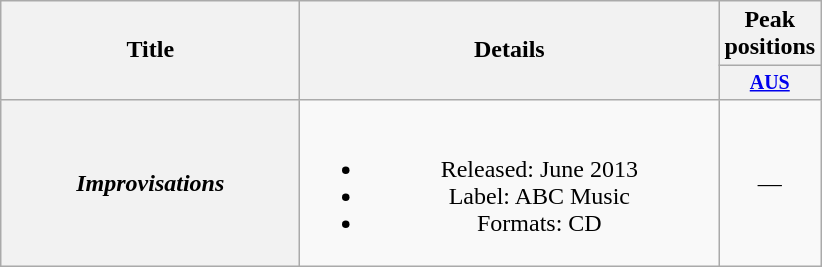<table class="wikitable plainrowheaders" style="text-align:center;">
<tr>
<th rowspan="2" style="width:12em;">Title</th>
<th rowspan="2" style="width:17em;">Details</th>
<th colspan="1">Peak positions</th>
</tr>
<tr style="font-size:smaller;">
<th width="50"><a href='#'>AUS</a><br></th>
</tr>
<tr>
<th scope="row"><em>Improvisations</em></th>
<td><br><ul><li>Released: June 2013</li><li>Label: ABC Music</li><li>Formats: CD</li></ul></td>
<td>—</td>
</tr>
</table>
